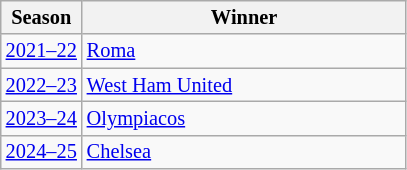<table class="wikitable floatright" style="text-align:left; margin-top:15px; font-size:85%">
<tr>
<th scope="col">Season</th>
<th scope="col" style="width:210px">Winner</th>
</tr>
<tr>
<td style="text-align:center"><a href='#'>2021–22</a></td>
<td> <a href='#'>Roma</a></td>
</tr>
<tr>
<td style="text-align:center"><a href='#'>2022–23</a></td>
<td> <a href='#'>West Ham United</a></td>
</tr>
<tr>
<td style="text-align:center"><a href='#'>2023–24</a></td>
<td> <a href='#'>Olympiacos</a></td>
</tr>
<tr>
<td style="text-align:center"><a href='#'>2024–25</a></td>
<td> <a href='#'>Chelsea</a></td>
</tr>
</table>
